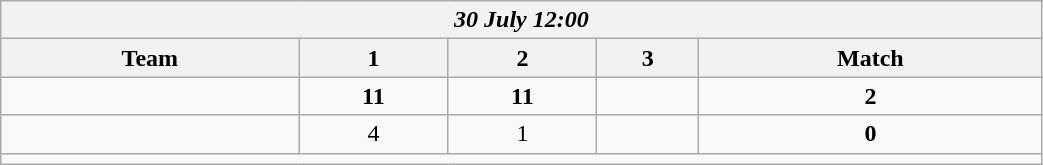<table class=wikitable style="text-align:center; width: 55%">
<tr>
<th colspan=10><em>30 July 12:00</em></th>
</tr>
<tr>
<th>Team</th>
<th>1</th>
<th>2</th>
<th>3</th>
<th>Match</th>
</tr>
<tr>
<td align=left><strong><br></strong></td>
<td><strong>11</strong></td>
<td><strong>11</strong></td>
<td></td>
<td><strong>2</strong></td>
</tr>
<tr>
<td align=left><br></td>
<td>4</td>
<td>1</td>
<td></td>
<td><strong>0</strong></td>
</tr>
<tr>
<td colspan=10></td>
</tr>
</table>
